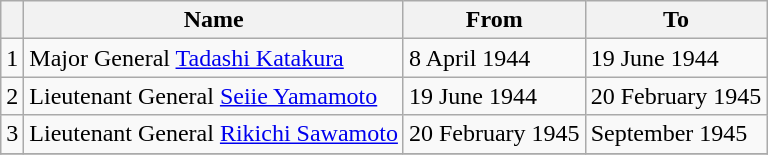<table class=wikitable>
<tr>
<th></th>
<th>Name</th>
<th>From</th>
<th>To</th>
</tr>
<tr>
<td>1</td>
<td>Major General <a href='#'>Tadashi Katakura</a></td>
<td>8 April 1944</td>
<td>19 June 1944</td>
</tr>
<tr>
<td>2</td>
<td>Lieutenant General <a href='#'>Seiie Yamamoto</a></td>
<td>19 June 1944</td>
<td>20 February 1945</td>
</tr>
<tr>
<td>3</td>
<td>Lieutenant General <a href='#'>Rikichi Sawamoto</a></td>
<td>20 February 1945</td>
<td>September 1945</td>
</tr>
<tr>
</tr>
</table>
